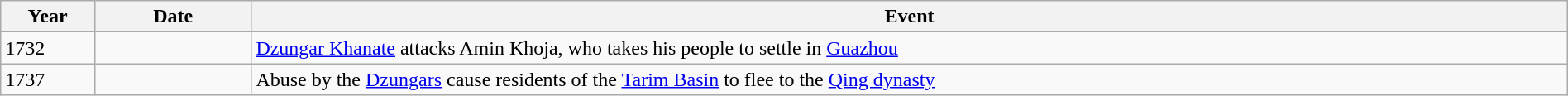<table class="wikitable" width="100%">
<tr>
<th style="width:6%">Year</th>
<th style="width:10%">Date</th>
<th>Event</th>
</tr>
<tr>
<td>1732</td>
<td></td>
<td><a href='#'>Dzungar Khanate</a> attacks Amin Khoja, who takes his people to settle in <a href='#'>Guazhou</a></td>
</tr>
<tr>
<td>1737</td>
<td></td>
<td>Abuse by the <a href='#'>Dzungars</a> cause residents of the <a href='#'>Tarim Basin</a> to flee to the <a href='#'>Qing dynasty</a></td>
</tr>
</table>
